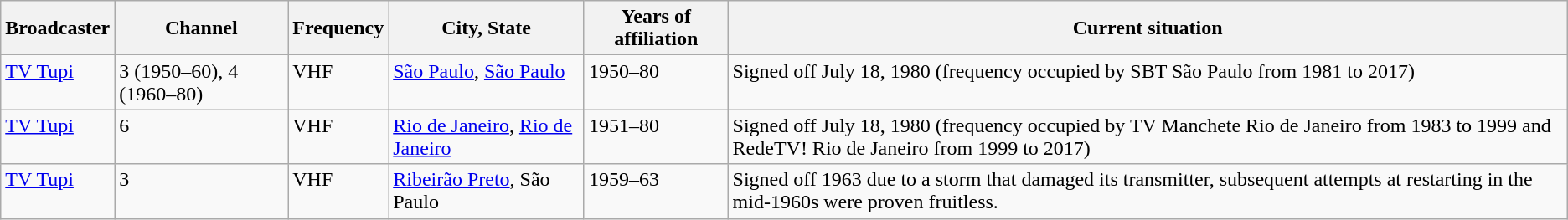<table class="wikitable">
<tr>
<th>Broadcaster</th>
<th>Channel</th>
<th>Frequency</th>
<th>City, State</th>
<th>Years of affiliation</th>
<th>Current situation</th>
</tr>
<tr style="vertical-align: top; text-align: left;">
<td><a href='#'>TV Tupi</a></td>
<td>3 (1950–60), 4 (1960–80)</td>
<td>VHF</td>
<td><a href='#'>São Paulo</a>, <a href='#'>São Paulo</a></td>
<td>1950–80</td>
<td>Signed off July 18, 1980 (frequency occupied by SBT São Paulo from 1981 to 2017)</td>
</tr>
<tr style="vertical-align: top; text-align: left;">
<td><a href='#'>TV Tupi</a></td>
<td>6</td>
<td>VHF</td>
<td><a href='#'>Rio de Janeiro</a>, <a href='#'>Rio de Janeiro</a></td>
<td>1951–80</td>
<td>Signed off July 18, 1980 (frequency occupied by TV Manchete Rio de Janeiro from 1983 to 1999 and RedeTV! Rio de Janeiro from 1999 to 2017)</td>
</tr>
<tr style="vertical-align: top; text-align: left;">
<td><a href='#'>TV Tupi</a></td>
<td>3</td>
<td>VHF</td>
<td><a href='#'>Ribeirão Preto</a>, São Paulo</td>
<td>1959–63</td>
<td>Signed off 1963 due to a storm that damaged its transmitter, subsequent attempts at restarting in the mid-1960s were proven fruitless.</td>
</tr>
</table>
